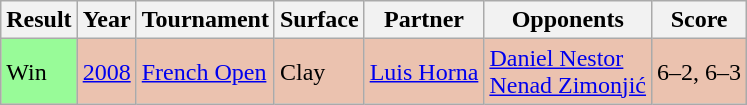<table class="sortable wikitable">
<tr>
<th>Result</th>
<th>Year</th>
<th>Tournament</th>
<th>Surface</th>
<th>Partner</th>
<th>Opponents</th>
<th class="unsortable">Score</th>
</tr>
<tr bgcolor=EBC2AF>
<td bgcolor=98FB98>Win</td>
<td><a href='#'>2008</a></td>
<td><a href='#'>French Open</a></td>
<td>Clay</td>
<td> <a href='#'>Luis Horna</a></td>
<td> <a href='#'>Daniel Nestor</a><br> <a href='#'>Nenad Zimonjić</a></td>
<td>6–2, 6–3</td>
</tr>
</table>
